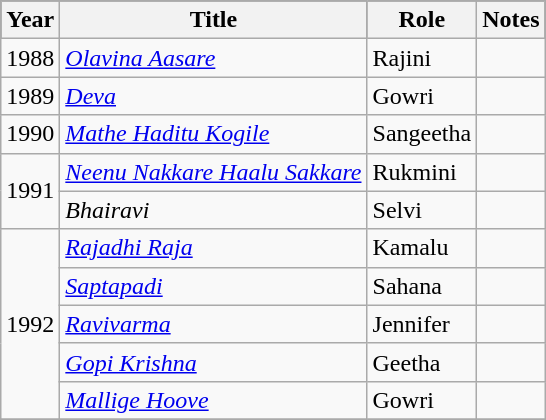<table class="wikitable sortable">
<tr style="background:#000;">
<th>Year</th>
<th>Title</th>
<th>Role</th>
<th class="unsortable">Notes</th>
</tr>
<tr>
<td>1988</td>
<td><em><a href='#'>Olavina Aasare</a></em></td>
<td>Rajini</td>
<td></td>
</tr>
<tr>
<td>1989</td>
<td><em><a href='#'>Deva</a></em></td>
<td>Gowri</td>
<td></td>
</tr>
<tr>
<td>1990</td>
<td><em><a href='#'>Mathe Haditu Kogile</a></em></td>
<td>Sangeetha</td>
<td></td>
</tr>
<tr>
<td rowspan="2">1991</td>
<td><em><a href='#'>Neenu Nakkare Haalu Sakkare</a></em></td>
<td>Rukmini</td>
<td></td>
</tr>
<tr>
<td><em>Bhairavi</em></td>
<td>Selvi</td>
<td></td>
</tr>
<tr>
<td rowspan="5">1992</td>
<td><em><a href='#'>Rajadhi Raja</a></em></td>
<td>Kamalu</td>
<td></td>
</tr>
<tr>
<td><em><a href='#'>Saptapadi</a></em></td>
<td>Sahana</td>
<td></td>
</tr>
<tr>
<td><em><a href='#'>Ravivarma</a></em></td>
<td>Jennifer</td>
<td></td>
</tr>
<tr>
<td><em><a href='#'>Gopi Krishna</a></em></td>
<td>Geetha</td>
<td></td>
</tr>
<tr>
<td><em><a href='#'>Mallige Hoove</a></em></td>
<td>Gowri</td>
<td></td>
</tr>
<tr>
</tr>
</table>
